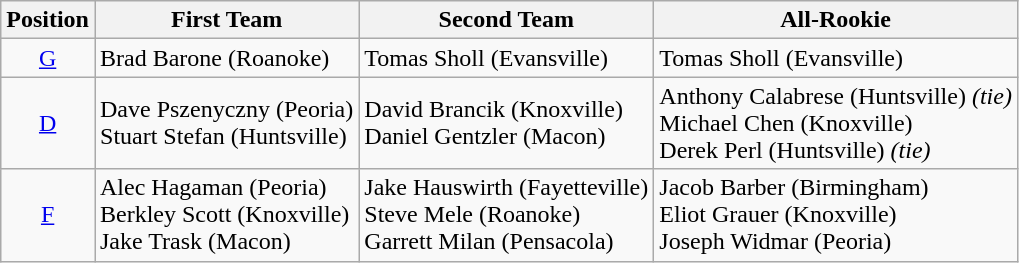<table class="wikitable">
<tr>
<th>Position</th>
<th>First Team</th>
<th>Second Team</th>
<th>All-Rookie</th>
</tr>
<tr>
<td align=center><a href='#'>G</a></td>
<td>Brad Barone (Roanoke)</td>
<td>Tomas Sholl (Evansville)</td>
<td>Tomas Sholl (Evansville)</td>
</tr>
<tr>
<td align=center><a href='#'>D</a></td>
<td>Dave Pszenyczny (Peoria)<br>Stuart Stefan (Huntsville)</td>
<td>David Brancik (Knoxville)<br>Daniel Gentzler (Macon)</td>
<td>Anthony Calabrese (Huntsville) <em>(tie)</em><br>Michael Chen (Knoxville)<br>Derek Perl (Huntsville) <em>(tie)</em></td>
</tr>
<tr>
<td align=center><a href='#'>F</a></td>
<td>Alec Hagaman (Peoria)<br>Berkley Scott (Knoxville)<br>Jake Trask (Macon)</td>
<td>Jake Hauswirth (Fayetteville)<br>Steve Mele (Roanoke)<br>Garrett Milan (Pensacola)</td>
<td>Jacob Barber (Birmingham)<br>Eliot Grauer (Knoxville)<br>Joseph Widmar (Peoria)</td>
</tr>
</table>
